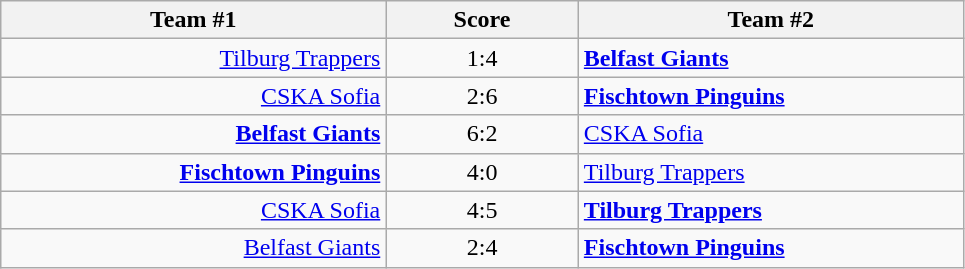<table class="wikitable" style="text-align: center;">
<tr>
<th width=22%>Team #1</th>
<th width=11%>Score</th>
<th width=22%>Team #2</th>
</tr>
<tr>
<td style="text-align: right;"><a href='#'>Tilburg Trappers</a> </td>
<td>1:4</td>
<td style="text-align: left;"> <strong><a href='#'>Belfast Giants</a></strong></td>
</tr>
<tr>
<td style="text-align: right;"><a href='#'>CSKA Sofia</a> </td>
<td>2:6</td>
<td style="text-align: left;"> <strong><a href='#'>Fischtown Pinguins</a></strong></td>
</tr>
<tr>
<td style="text-align: right;"><strong><a href='#'>Belfast Giants</a></strong> </td>
<td>6:2</td>
<td style="text-align: left;"> <a href='#'>CSKA Sofia</a></td>
</tr>
<tr>
<td style="text-align: right;"><strong><a href='#'>Fischtown Pinguins</a></strong> </td>
<td>4:0</td>
<td style="text-align: left;"> <a href='#'>Tilburg Trappers</a></td>
</tr>
<tr>
<td style="text-align: right;"><a href='#'>CSKA Sofia</a> </td>
<td>4:5</td>
<td style="text-align: left;"> <strong><a href='#'>Tilburg Trappers</a></strong></td>
</tr>
<tr>
<td style="text-align: right;"><a href='#'>Belfast Giants</a> </td>
<td>2:4</td>
<td style="text-align: left;"> <strong><a href='#'>Fischtown Pinguins</a></strong></td>
</tr>
</table>
